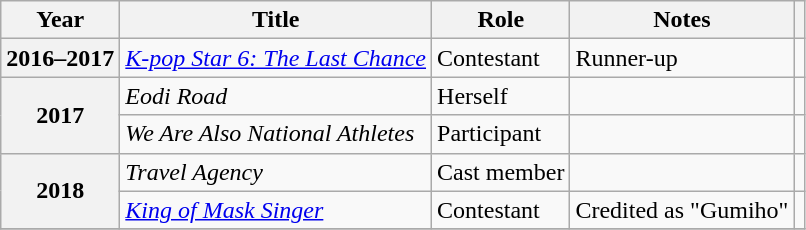<table class="wikitable plainrowheaders">
<tr>
<th scope="col">Year</th>
<th scope="col">Title</th>
<th scope="col">Role</th>
<th scope="col">Notes</th>
<th scope="col" class="unsortable"></th>
</tr>
<tr>
<th scope="row">2016–2017</th>
<td><em><a href='#'>K-pop Star 6: The Last Chance</a></em></td>
<td>Contestant</td>
<td>Runner-up</td>
<td style="text-align:center"></td>
</tr>
<tr>
<th scope="row" rowspan="2">2017</th>
<td><em>Eodi Road</em></td>
<td>Herself</td>
<td></td>
<td style="text-align:center"></td>
</tr>
<tr>
<td><em>We Are Also National Athletes</em></td>
<td>Participant</td>
<td></td>
<td style="text-align:center"></td>
</tr>
<tr>
<th scope="row" rowspan="2">2018</th>
<td><em>Travel Agency</em></td>
<td>Cast member</td>
<td></td>
<td style="text-align:center"></td>
</tr>
<tr>
<td><em><a href='#'>King of Mask Singer</a></em></td>
<td>Contestant</td>
<td>Credited as "Gumiho"</td>
<td style="text-align:center"></td>
</tr>
<tr>
</tr>
</table>
